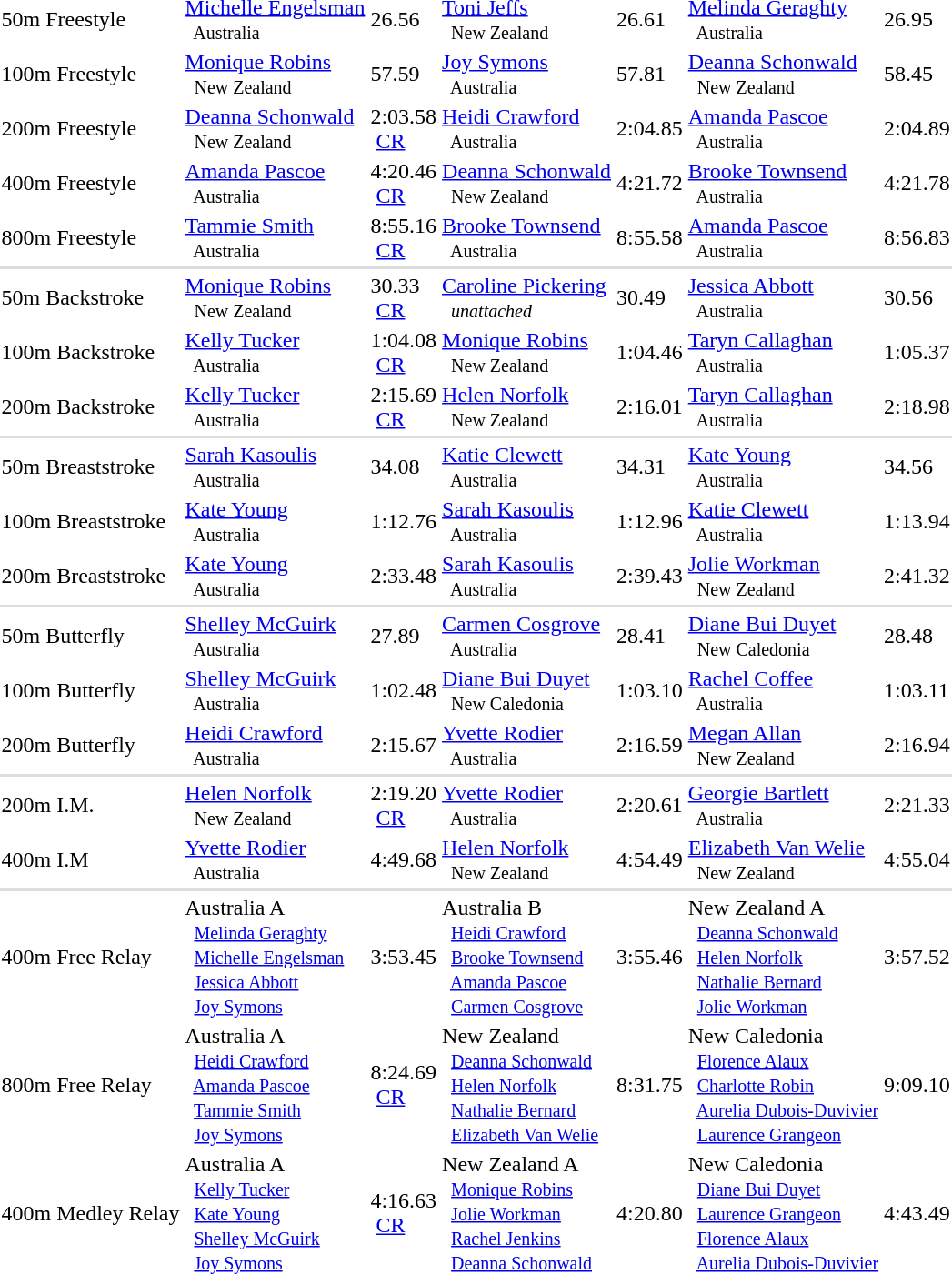<table>
<tr>
<td>50m Freestyle</td>
<td><a href='#'>Michelle Engelsman</a> <small><br>    Australia</small></td>
<td>26.56</td>
<td><a href='#'>Toni Jeffs</a> <small><br>    New Zealand</small></td>
<td>26.61</td>
<td><a href='#'>Melinda Geraghty</a> <small><br>    Australia</small></td>
<td>26.95</td>
</tr>
<tr>
<td>100m Freestyle</td>
<td><a href='#'>Monique Robins</a> <small><br>    New Zealand</small></td>
<td>57.59</td>
<td><a href='#'>Joy Symons</a> <small><br>    Australia</small></td>
<td>57.81</td>
<td><a href='#'>Deanna Schonwald</a> <small><br>    New Zealand</small></td>
<td>58.45</td>
</tr>
<tr>
<td>200m Freestyle</td>
<td><a href='#'>Deanna Schonwald</a> <small><br>    New Zealand</small></td>
<td>2:03.58 <br>  <a href='#'>CR</a></td>
<td><a href='#'>Heidi Crawford</a> <small><br>    Australia</small></td>
<td>2:04.85</td>
<td><a href='#'>Amanda Pascoe</a> <small><br>    Australia</small></td>
<td>2:04.89</td>
</tr>
<tr>
<td>400m Freestyle</td>
<td><a href='#'>Amanda Pascoe</a> <small><br>    Australia</small></td>
<td>4:20.46 <br>  <a href='#'>CR</a></td>
<td><a href='#'>Deanna Schonwald</a> <small><br>    New Zealand</small></td>
<td>4:21.72</td>
<td><a href='#'>Brooke Townsend</a> <small><br>    Australia</small></td>
<td>4:21.78</td>
</tr>
<tr>
<td>800m Freestyle</td>
<td><a href='#'>Tammie Smith</a> <small><br>    Australia</small></td>
<td>8:55.16 <br>  <a href='#'>CR</a></td>
<td><a href='#'>Brooke Townsend</a> <small><br>    Australia</small></td>
<td>8:55.58</td>
<td><a href='#'>Amanda Pascoe</a> <small><br>    Australia</small></td>
<td>8:56.83</td>
</tr>
<tr bgcolor=#DDDDDD>
<td colspan=7></td>
</tr>
<tr>
<td>50m Backstroke</td>
<td><a href='#'>Monique Robins</a> <small><br>    New Zealand</small></td>
<td>30.33 <br>  <a href='#'>CR</a></td>
<td><a href='#'>Caroline Pickering</a> <small><br>   <em>unattached</em> </small></td>
<td>30.49</td>
<td><a href='#'>Jessica Abbott</a> <small><br>    Australia</small></td>
<td>30.56</td>
</tr>
<tr>
<td>100m Backstroke</td>
<td><a href='#'>Kelly Tucker</a> <small><br>    Australia</small></td>
<td>1:04.08 <br>  <a href='#'>CR</a></td>
<td><a href='#'>Monique Robins</a> <small><br>    New Zealand</small></td>
<td>1:04.46</td>
<td><a href='#'>Taryn Callaghan</a> <small><br>    Australia</small></td>
<td>1:05.37</td>
</tr>
<tr>
<td>200m Backstroke</td>
<td><a href='#'>Kelly Tucker</a> <small><br>    Australia</small></td>
<td>2:15.69 <br>  <a href='#'>CR</a></td>
<td><a href='#'>Helen Norfolk</a> <small><br>    New Zealand</small></td>
<td>2:16.01</td>
<td><a href='#'>Taryn Callaghan</a> <small><br>    Australia</small></td>
<td>2:18.98</td>
</tr>
<tr bgcolor=#DDDDDD>
<td colspan=7></td>
</tr>
<tr>
<td>50m Breaststroke</td>
<td><a href='#'>Sarah Kasoulis</a> <small><br>    Australia</small></td>
<td>34.08</td>
<td><a href='#'>Katie Clewett</a> <small><br>    Australia</small></td>
<td>34.31</td>
<td><a href='#'>Kate Young</a> <small><br>    Australia</small></td>
<td>34.56</td>
</tr>
<tr>
<td>100m Breaststroke</td>
<td><a href='#'>Kate Young</a> <small><br>    Australia</small></td>
<td>1:12.76</td>
<td><a href='#'>Sarah Kasoulis</a> <small><br>    Australia</small></td>
<td>1:12.96</td>
<td><a href='#'>Katie Clewett</a> <small><br>    Australia</small></td>
<td>1:13.94</td>
</tr>
<tr>
<td>200m Breaststroke</td>
<td><a href='#'>Kate Young</a> <small><br>    Australia</small></td>
<td>2:33.48</td>
<td><a href='#'>Sarah Kasoulis</a> <small><br>    Australia</small></td>
<td>2:39.43</td>
<td><a href='#'>Jolie Workman</a> <small><br>    New Zealand</small></td>
<td>2:41.32</td>
</tr>
<tr bgcolor=#DDDDDD>
<td colspan=7></td>
</tr>
<tr>
<td>50m Butterfly</td>
<td><a href='#'>Shelley McGuirk</a> <small><br>    Australia</small></td>
<td>27.89</td>
<td><a href='#'>Carmen Cosgrove</a> <small><br>    Australia</small></td>
<td>28.41</td>
<td><a href='#'>Diane Bui Duyet</a> <small><br>    New Caledonia</small></td>
<td>28.48</td>
</tr>
<tr>
<td>100m Butterfly</td>
<td><a href='#'>Shelley McGuirk</a> <small><br>    Australia</small></td>
<td>1:02.48</td>
<td><a href='#'>Diane Bui Duyet</a> <small><br>    New Caledonia</small></td>
<td>1:03.10</td>
<td><a href='#'>Rachel Coffee</a> <small><br>    Australia</small></td>
<td>1:03.11</td>
</tr>
<tr>
<td>200m Butterfly</td>
<td><a href='#'>Heidi Crawford</a> <small><br>    Australia</small></td>
<td>2:15.67</td>
<td><a href='#'>Yvette Rodier</a> <small><br>    Australia</small></td>
<td>2:16.59</td>
<td><a href='#'>Megan Allan</a> <small><br>    New Zealand</small></td>
<td>2:16.94</td>
</tr>
<tr bgcolor=#DDDDDD>
<td colspan=7></td>
</tr>
<tr>
<td>200m I.M.</td>
<td><a href='#'>Helen Norfolk</a> <small><br>    New Zealand</small></td>
<td>2:19.20 <br>  <a href='#'>CR</a></td>
<td><a href='#'>Yvette Rodier</a> <small><br>    Australia</small></td>
<td>2:20.61</td>
<td><a href='#'>Georgie Bartlett</a> <small><br>    Australia</small></td>
<td>2:21.33</td>
</tr>
<tr>
<td>400m I.M</td>
<td><a href='#'>Yvette Rodier</a> <small><br>    Australia</small></td>
<td>4:49.68</td>
<td><a href='#'>Helen Norfolk</a> <small><br>    New Zealand</small></td>
<td>4:54.49</td>
<td><a href='#'>Elizabeth Van Welie</a> <small><br>    New Zealand</small></td>
<td>4:55.04</td>
</tr>
<tr bgcolor=#DDDDDD>
<td colspan=7></td>
</tr>
<tr>
<td>400m Free Relay</td>
<td> Australia A <small><br>   <a href='#'>Melinda Geraghty</a> <br>   <a href='#'>Michelle Engelsman</a> <br>   <a href='#'>Jessica Abbott</a> <br>   <a href='#'>Joy Symons</a> </small></td>
<td>3:53.45</td>
<td> Australia B <small><br>   <a href='#'>Heidi Crawford</a> <br>   <a href='#'>Brooke Townsend</a> <br>   <a href='#'>Amanda Pascoe</a> <br>   <a href='#'>Carmen Cosgrove</a> </small></td>
<td>3:55.46</td>
<td> New Zealand A <small><br>   <a href='#'>Deanna Schonwald</a> <br>   <a href='#'>Helen Norfolk</a> <br>   <a href='#'>Nathalie Bernard</a> <br>   <a href='#'>Jolie Workman</a> </small></td>
<td>3:57.52</td>
</tr>
<tr>
<td>800m Free Relay</td>
<td> Australia A <small><br>   <a href='#'>Heidi Crawford</a> <br>   <a href='#'>Amanda Pascoe</a> <br>   <a href='#'>Tammie Smith</a> <br>   <a href='#'>Joy Symons</a> </small></td>
<td>8:24.69 <br>  <a href='#'>CR</a></td>
<td> New Zealand <small><br>   <a href='#'>Deanna Schonwald</a> <br>   <a href='#'>Helen Norfolk</a> <br>   <a href='#'>Nathalie Bernard</a> <br>   <a href='#'>Elizabeth Van Welie</a> </small></td>
<td>8:31.75</td>
<td> New Caledonia <small><br>   <a href='#'>Florence Alaux</a> <br>   <a href='#'>Charlotte Robin</a> <br>   <a href='#'>Aurelia Dubois-Duvivier</a> <br>   <a href='#'>Laurence Grangeon</a> </small></td>
<td>9:09.10</td>
</tr>
<tr>
<td>400m Medley Relay</td>
<td> Australia A <small><br>   <a href='#'>Kelly Tucker</a> <br>   <a href='#'>Kate Young</a> <br>   <a href='#'>Shelley McGuirk</a> <br>   <a href='#'>Joy Symons</a> </small></td>
<td>4:16.63 <br>  <a href='#'>CR</a></td>
<td> New Zealand A <small><br>   <a href='#'>Monique Robins</a> <br>   <a href='#'>Jolie Workman</a> <br>   <a href='#'>Rachel Jenkins</a> <br>   <a href='#'>Deanna Schonwald</a> </small></td>
<td>4:20.80</td>
<td> New Caledonia <small><br>   <a href='#'>Diane Bui Duyet</a> <br>   <a href='#'>Laurence Grangeon</a> <br>   <a href='#'>Florence Alaux</a> <br>   <a href='#'>Aurelia Dubois-Duvivier</a> </small></td>
<td>4:43.49</td>
</tr>
<tr>
</tr>
</table>
